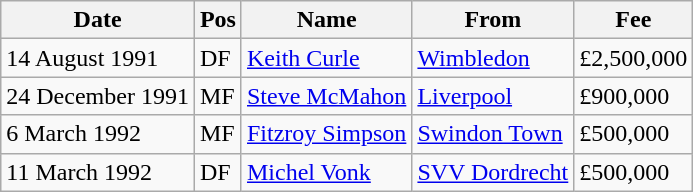<table class="wikitable">
<tr>
<th>Date</th>
<th>Pos</th>
<th>Name</th>
<th>From</th>
<th>Fee</th>
</tr>
<tr>
<td>14 August 1991</td>
<td>DF</td>
<td><a href='#'>Keith Curle</a></td>
<td><a href='#'>Wimbledon</a></td>
<td>£2,500,000</td>
</tr>
<tr>
<td>24 December 1991</td>
<td>MF</td>
<td><a href='#'>Steve McMahon</a></td>
<td><a href='#'>Liverpool</a></td>
<td>£900,000</td>
</tr>
<tr>
<td>6 March 1992</td>
<td>MF</td>
<td><a href='#'>Fitzroy Simpson</a></td>
<td><a href='#'>Swindon Town</a></td>
<td>£500,000</td>
</tr>
<tr>
<td>11 March 1992</td>
<td>DF</td>
<td><a href='#'>Michel Vonk</a></td>
<td><a href='#'>SVV Dordrecht</a></td>
<td>£500,000</td>
</tr>
</table>
